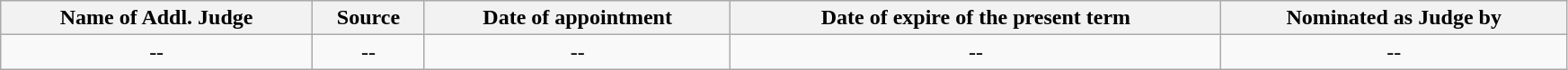<table class="wikitable static-row-numbers static-row-header" style="text-align:center" width="92%">
<tr>
<th>Name of Addl. Judge</th>
<th>Source</th>
<th>Date of appointment</th>
<th>Date of expire of the present term</th>
<th>Nominated as Judge by</th>
</tr>
<tr>
<td>--</td>
<td>--</td>
<td>--</td>
<td>--</td>
<td>--</td>
</tr>
</table>
